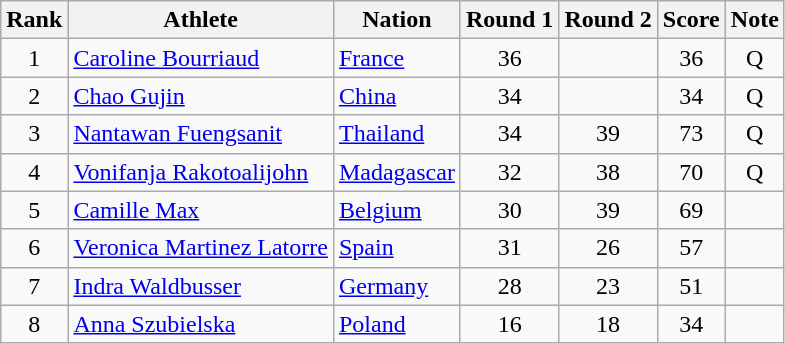<table class="wikitable sortable" style="text-align:center">
<tr>
<th>Rank</th>
<th>Athlete</th>
<th>Nation</th>
<th>Round 1</th>
<th>Round 2</th>
<th>Score</th>
<th>Note</th>
</tr>
<tr>
<td>1</td>
<td align=left><a href='#'>Caroline Bourriaud</a></td>
<td align=left> <a href='#'>France</a></td>
<td>36</td>
<td></td>
<td>36</td>
<td>Q</td>
</tr>
<tr>
<td>2</td>
<td align=left><a href='#'>Chao Gujin</a></td>
<td align=left> <a href='#'>China</a></td>
<td>34</td>
<td></td>
<td>34</td>
<td>Q</td>
</tr>
<tr>
<td>3</td>
<td align=left><a href='#'>Nantawan Fuengsanit</a></td>
<td align=left> <a href='#'>Thailand</a></td>
<td>34</td>
<td>39</td>
<td>73</td>
<td>Q</td>
</tr>
<tr>
<td>4</td>
<td align=left><a href='#'>Vonifanja Rakotoalijohn</a></td>
<td align=left> <a href='#'>Madagascar</a></td>
<td>32</td>
<td>38</td>
<td>70</td>
<td>Q</td>
</tr>
<tr>
<td>5</td>
<td align=left><a href='#'>Camille Max</a></td>
<td align=left> <a href='#'>Belgium</a></td>
<td>30</td>
<td>39</td>
<td>69</td>
<td></td>
</tr>
<tr>
<td>6</td>
<td align=left><a href='#'>Veronica Martinez Latorre</a></td>
<td align=left> <a href='#'>Spain</a></td>
<td>31</td>
<td>26</td>
<td>57</td>
<td></td>
</tr>
<tr>
<td>7</td>
<td align=left><a href='#'>Indra Waldbusser</a></td>
<td align=left> <a href='#'>Germany</a></td>
<td>28</td>
<td>23</td>
<td>51</td>
<td></td>
</tr>
<tr>
<td>8</td>
<td align=left><a href='#'>Anna Szubielska</a></td>
<td align=left> <a href='#'>Poland</a></td>
<td>16</td>
<td>18</td>
<td>34</td>
<td></td>
</tr>
</table>
